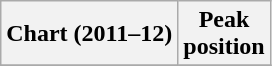<table class="wikitable">
<tr>
<th>Chart (2011–12)</th>
<th>Peak<br>position</th>
</tr>
<tr>
</tr>
</table>
